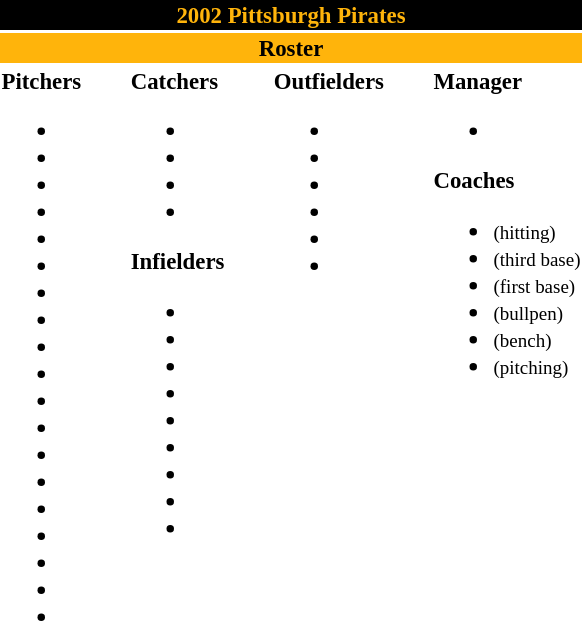<table class="toccolours" style="font-size: 95%;">
<tr>
<th colspan="10" style="background-color: black; color: #FFB40B; text-align: center;">2002 Pittsburgh Pirates</th>
</tr>
<tr>
<td colspan="10" style="background-color: #FFB40B; color: black; text-align: center;"><strong>Roster</strong></td>
</tr>
<tr>
<td valign="top"><strong>Pitchers</strong><br><ul><li></li><li></li><li></li><li></li><li></li><li></li><li></li><li></li><li></li><li></li><li></li><li></li><li></li><li></li><li></li><li></li><li></li><li></li><li></li></ul></td>
<td width="25px"></td>
<td valign="top"><strong>Catchers</strong><br><ul><li></li><li></li><li></li><li></li></ul><strong>Infielders</strong><ul><li></li><li></li><li></li><li></li><li></li><li></li><li></li><li></li><li></li></ul></td>
<td width="25px"></td>
<td valign="top"><strong>Outfielders</strong><br><ul><li></li><li></li><li></li><li></li><li></li><li></li></ul></td>
<td width="25px"></td>
<td valign="top"><strong>Manager</strong><br><ul><li></li></ul><strong>Coaches</strong><ul><li> <small>(hitting)</small></li><li> <small>(third base)</small></li><li> <small>(first base)</small></li><li> <small>(bullpen)</small></li><li> <small>(bench)</small></li><li> <small>(pitching)</small></li></ul></td>
</tr>
</table>
